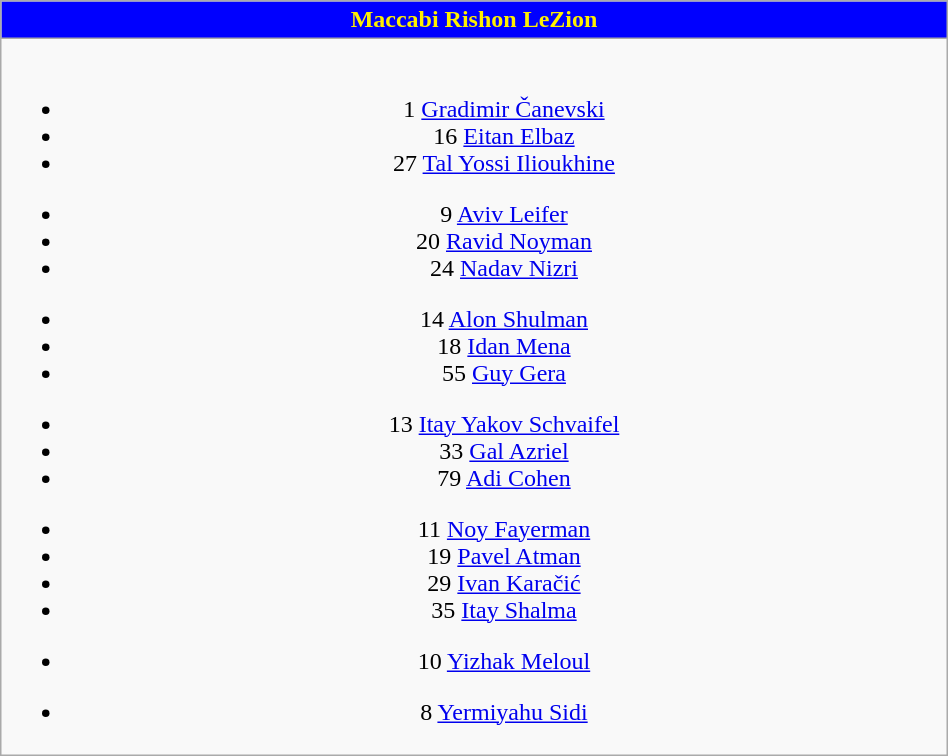<table class="wikitable" style="font-size:100%; text-align:center;" width=50%>
<tr>
<th colspan=5 style="background-color:#0000FF;color:#FFF000;text-align:center;">Maccabi Rishon LeZion</th>
</tr>
<tr>
<td><br>
<ul><li>1  <a href='#'>Gradimir Čanevski</a></li><li>16  <a href='#'>Eitan Elbaz</a></li><li>27  <a href='#'>Tal Yossi Ilioukhine</a></li></ul><ul><li>9  <a href='#'>Aviv Leifer</a></li><li>20  <a href='#'>Ravid Noyman</a></li><li>24  <a href='#'>Nadav Nizri</a></li></ul><ul><li>14  <a href='#'>Alon Shulman</a></li><li>18  <a href='#'>Idan Mena</a></li><li>55  <a href='#'>Guy Gera</a></li></ul><ul><li>13  <a href='#'>Itay Yakov Schvaifel</a></li><li>33  <a href='#'>Gal Azriel</a></li><li>79  <a href='#'>Adi Cohen</a></li></ul><ul><li>11  <a href='#'>Noy Fayerman</a></li><li>19  <a href='#'>Pavel Atman</a></li><li>29  <a href='#'>Ivan Karačić</a></li><li>35  <a href='#'>Itay Shalma</a></li></ul><ul><li>10  <a href='#'>Yizhak Meloul</a></li></ul><ul><li>8  <a href='#'>Yermiyahu Sidi</a></li></ul></td>
</tr>
</table>
